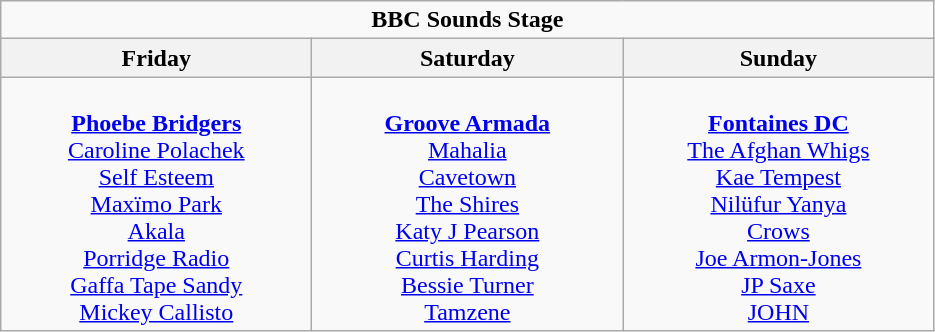<table class="wikitable">
<tr>
<td colspan="3" align="center"><strong>BBC Sounds Stage</strong></td>
</tr>
<tr>
<th>Friday</th>
<th>Saturday</th>
<th>Sunday</th>
</tr>
<tr>
<td valign="top" align="center" width=200><br><strong><a href='#'>Phoebe Bridgers</a></strong>
<br><a href='#'>Caroline Polachek</a>
<br><a href='#'>Self Esteem</a>
<br><a href='#'>Maxïmo Park</a>
<br><a href='#'>Akala</a>
<br><a href='#'>Porridge Radio</a>
<br><a href='#'>Gaffa Tape Sandy</a>
<br><a href='#'>Mickey Callisto</a></td>
<td valign="top" align="center" width=200><br><strong><a href='#'>Groove Armada</a></strong>
<br><a href='#'>Mahalia</a>
<br><a href='#'>Cavetown</a>
<br><a href='#'>The Shires</a>
<br><a href='#'>Katy J Pearson</a>
<br><a href='#'>Curtis Harding</a>
<br><a href='#'>Bessie Turner</a>
<br><a href='#'>Tamzene</a></td>
<td valign="top" align="center" width=200><br><strong><a href='#'>Fontaines DC</a></strong>
<br><a href='#'>The Afghan Whigs</a>
<br><a href='#'>Kae Tempest</a>
<br><a href='#'>Nilüfur Yanya</a>
<br><a href='#'>Crows</a>
<br><a href='#'>Joe Armon-Jones</a>
<br><a href='#'>JP Saxe</a>
<br><a href='#'>JOHN</a></td>
</tr>
</table>
